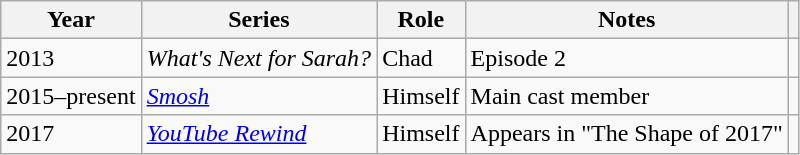<table class="wikitable sortable">
<tr>
<th>Year</th>
<th>Series</th>
<th>Role</th>
<th>Notes</th>
<th class="unsortable"></th>
</tr>
<tr>
<td>2013</td>
<td><em>What's Next for Sarah?</em></td>
<td>Chad</td>
<td>Episode 2</td>
<td></td>
</tr>
<tr>
<td>2015–present</td>
<td><em><a href='#'>Smosh</a></em></td>
<td>Himself</td>
<td>Main cast member</td>
<td></td>
</tr>
<tr>
<td>2017</td>
<td><em><a href='#'>YouTube Rewind</a></em></td>
<td>Himself</td>
<td>Appears in "The Shape of 2017"</td>
<td></td>
</tr>
</table>
